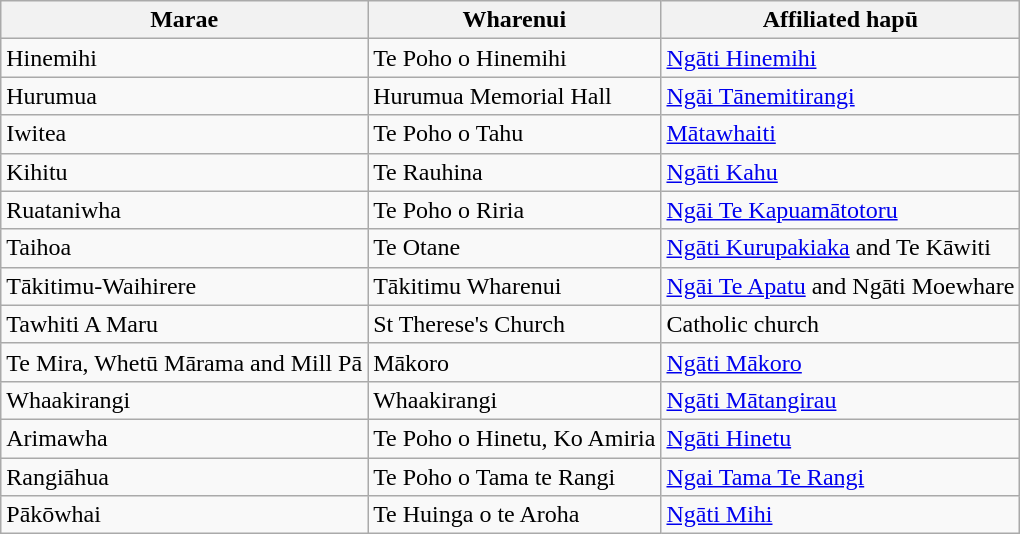<table class="wikitable sortable">
<tr>
<th>Marae</th>
<th>Wharenui</th>
<th>Affiliated hapū</th>
</tr>
<tr>
<td>Hinemihi</td>
<td>Te Poho o Hinemihi</td>
<td><a href='#'>Ngāti Hinemihi</a></td>
</tr>
<tr>
<td>Hurumua</td>
<td>Hurumua Memorial Hall</td>
<td><a href='#'>Ngāi Tānemitirangi</a></td>
</tr>
<tr>
<td>Iwitea</td>
<td>Te Poho o Tahu</td>
<td><a href='#'>Mātawhaiti</a></td>
</tr>
<tr>
<td>Kihitu</td>
<td>Te Rauhina</td>
<td><a href='#'>Ngāti Kahu</a></td>
</tr>
<tr>
<td>Ruataniwha</td>
<td>Te Poho o Riria</td>
<td><a href='#'>Ngāi Te Kapuamātotoru</a></td>
</tr>
<tr>
<td>Taihoa</td>
<td>Te Otane</td>
<td><a href='#'>Ngāti Kurupakiaka</a> and Te Kāwiti</td>
</tr>
<tr>
<td>Tākitimu-Waihirere</td>
<td>Tākitimu Wharenui</td>
<td><a href='#'>Ngāi Te Apatu</a> and Ngāti Moewhare</td>
</tr>
<tr>
<td>Tawhiti A Maru</td>
<td>St Therese's Church</td>
<td>Catholic church</td>
</tr>
<tr>
<td>Te Mira, Whetū Mārama and Mill Pā</td>
<td>Mākoro</td>
<td><a href='#'>Ngāti Mākoro</a></td>
</tr>
<tr>
<td>Whaakirangi</td>
<td>Whaakirangi</td>
<td><a href='#'>Ngāti Mātangirau</a></td>
</tr>
<tr>
<td>Arimawha</td>
<td>Te Poho o Hinetu, Ko Amiria</td>
<td><a href='#'>Ngāti Hinetu</a></td>
</tr>
<tr>
<td>Rangiāhua</td>
<td>Te Poho o Tama te Rangi</td>
<td><a href='#'>Ngai Tama Te Rangi</a></td>
</tr>
<tr>
<td>Pākōwhai</td>
<td>Te Huinga o te Aroha</td>
<td><a href='#'>Ngāti Mihi</a></td>
</tr>
</table>
